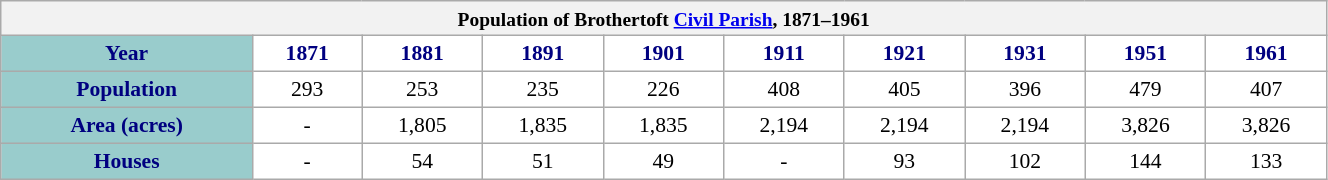<table class="wikitable" style="font-size:90%; width:70%; border:0; text-align:center; line-height:120%;">
<tr>
<th colspan="12" style="text-align:center;font-size:90%;">Population of Brothertoft <a href='#'>Civil Parish</a>, 1871–1961</th>
</tr>
<tr>
<th style="background:#9cc; color:navy; height:17px;">Year</th>
<th style="background:#fff; color:navy;">1871</th>
<th style="background:#fff; color:navy;">1881</th>
<th style="background:#fff; color:navy;">1891</th>
<th style="background:#fff; color:navy;">1901</th>
<th style="background:#fff; color:navy;">1911</th>
<th style="background:#fff; color:navy;">1921</th>
<th style="background:#fff; color:navy;">1931</th>
<th style="background:#fff; color:navy;">1951</th>
<th style="background:#fff; color:navy;">1961</th>
</tr>
<tr style="text-align:center;">
<th style="background:#9cc; color:navy; height:17px;">Population</th>
<td style="background:#fff; color:black;">293</td>
<td style="background:#fff; color:black;">253</td>
<td style="background:#fff; color:black;">235</td>
<td style="background:#fff; color:black;">226</td>
<td style="background:#fff; color:black;">408</td>
<td style="background:#fff; color:black;">405</td>
<td style="background:#fff; color:black;">396</td>
<td style="background:#fff; color:black;">479</td>
<td style="background:#fff; color:black;">407</td>
</tr>
<tr style="text-align:center;">
<th style="background:#9cc; color:navy; height:17px;">Area (acres)</th>
<td style="background:#fff; color:black;">-</td>
<td style="background:#fff; color:black;">1,805</td>
<td style="background:#fff; color:black;">1,835</td>
<td style="background:#fff; color:black;">1,835</td>
<td style="background:#fff; color:black;">2,194</td>
<td style="background:#fff; color:black;">2,194</td>
<td style="background:#fff; color:black;">2,194</td>
<td style="background:#fff; color:black;">3,826</td>
<td style="background:#fff; color:black;">3,826</td>
</tr>
<tr style="text-align:center;">
<th style="background:#9cc; color:navy; height:17px;">Houses</th>
<td style="background:#fff; color:black;">-</td>
<td style="background:#fff; color:black;">54</td>
<td style="background:#fff; color:black;">51</td>
<td style="background:#fff; color:black;">49</td>
<td style="background:#fff; color:black;">-</td>
<td style="background:#fff; color:black;">93</td>
<td style="background:#fff; color:black;">102</td>
<td style="background:#fff; color:black;">144</td>
<td style="background:#fff; color:black;">133</td>
</tr>
</table>
